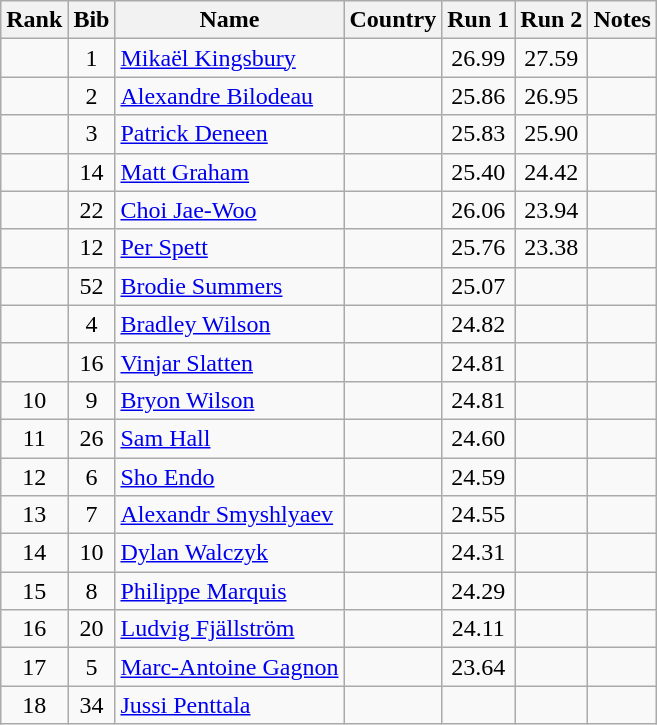<table class="wikitable sortable" style="text-align:center">
<tr>
<th>Rank</th>
<th>Bib</th>
<th>Name</th>
<th>Country</th>
<th>Run 1</th>
<th>Run 2</th>
<th>Notes</th>
</tr>
<tr>
<td></td>
<td>1</td>
<td align=left><a href='#'>Mikaël Kingsbury</a></td>
<td align=left></td>
<td>26.99</td>
<td>27.59</td>
<td></td>
</tr>
<tr>
<td></td>
<td>2</td>
<td align=left><a href='#'>Alexandre Bilodeau</a></td>
<td align=left></td>
<td>25.86</td>
<td>26.95</td>
<td></td>
</tr>
<tr>
<td></td>
<td>3</td>
<td align=left><a href='#'>Patrick Deneen</a></td>
<td align=left></td>
<td>25.83</td>
<td>25.90</td>
<td></td>
</tr>
<tr>
<td></td>
<td>14</td>
<td align=left><a href='#'>Matt Graham</a></td>
<td align=left></td>
<td>25.40</td>
<td>24.42</td>
<td></td>
</tr>
<tr>
<td></td>
<td>22</td>
<td align=left><a href='#'>Choi Jae-Woo</a></td>
<td align=left></td>
<td>26.06</td>
<td>23.94</td>
<td></td>
</tr>
<tr>
<td></td>
<td>12</td>
<td align=left><a href='#'>Per Spett</a></td>
<td align=left></td>
<td>25.76</td>
<td>23.38</td>
<td></td>
</tr>
<tr>
<td></td>
<td>52</td>
<td align=left><a href='#'>Brodie Summers</a></td>
<td align=left></td>
<td>25.07</td>
<td></td>
<td></td>
</tr>
<tr>
<td></td>
<td>4</td>
<td align=left><a href='#'>Bradley Wilson</a></td>
<td align=left></td>
<td>24.82</td>
<td></td>
<td></td>
</tr>
<tr>
<td></td>
<td>16</td>
<td align=left><a href='#'>Vinjar Slatten</a></td>
<td align=left></td>
<td>24.81</td>
<td></td>
<td></td>
</tr>
<tr>
<td>10</td>
<td>9</td>
<td align=left><a href='#'>Bryon Wilson</a></td>
<td align=left></td>
<td>24.81</td>
<td></td>
<td></td>
</tr>
<tr>
<td>11</td>
<td>26</td>
<td align=left><a href='#'>Sam Hall</a></td>
<td align=left></td>
<td>24.60</td>
<td></td>
<td></td>
</tr>
<tr>
<td>12</td>
<td>6</td>
<td align=left><a href='#'>Sho Endo</a></td>
<td align=left></td>
<td>24.59</td>
<td></td>
<td></td>
</tr>
<tr>
<td>13</td>
<td>7</td>
<td align=left><a href='#'>Alexandr Smyshlyaev</a></td>
<td align=left></td>
<td>24.55</td>
<td></td>
<td></td>
</tr>
<tr>
<td>14</td>
<td>10</td>
<td align=left><a href='#'>Dylan Walczyk</a></td>
<td align=left></td>
<td>24.31</td>
<td></td>
<td></td>
</tr>
<tr>
<td>15</td>
<td>8</td>
<td align=left><a href='#'>Philippe Marquis</a></td>
<td align=left></td>
<td>24.29</td>
<td></td>
<td></td>
</tr>
<tr>
<td>16</td>
<td>20</td>
<td align=left><a href='#'>Ludvig Fjällström</a></td>
<td align=left></td>
<td>24.11</td>
<td></td>
<td></td>
</tr>
<tr>
<td>17</td>
<td>5</td>
<td align=left><a href='#'>Marc-Antoine Gagnon</a></td>
<td align=left></td>
<td>23.64</td>
<td></td>
<td></td>
</tr>
<tr>
<td>18</td>
<td>34</td>
<td align=left><a href='#'>Jussi Penttala</a></td>
<td align=left></td>
<td></td>
<td></td>
<td></td>
</tr>
</table>
